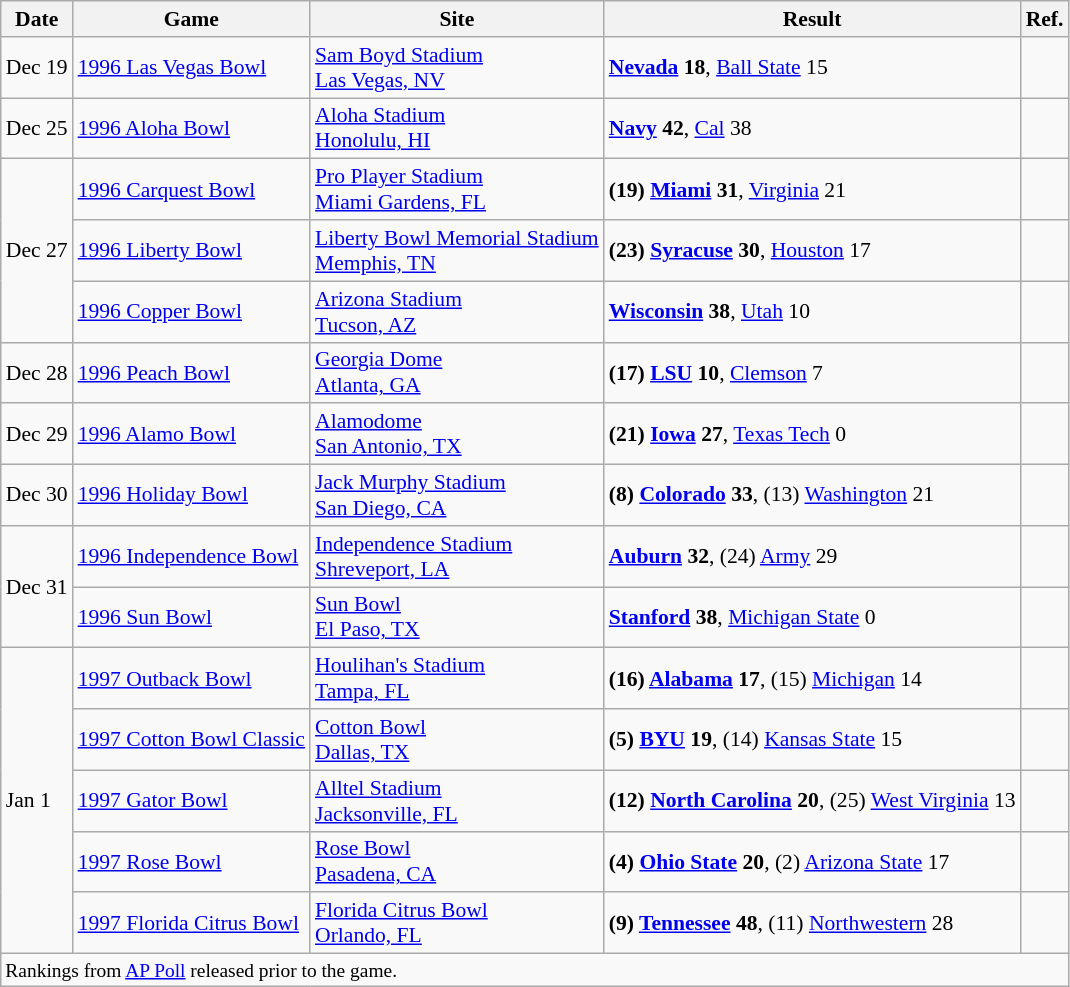<table class="wikitable" style="font-size:90%">
<tr>
<th>Date</th>
<th>Game</th>
<th>Site</th>
<th>Result</th>
<th>Ref.</th>
</tr>
<tr>
<td>Dec 19</td>
<td><a href='#'>1996 Las Vegas Bowl</a></td>
<td><a href='#'>Sam Boyd Stadium</a><br><a href='#'>Las Vegas, NV</a></td>
<td><strong><a href='#'>Nevada</a> 18</strong>, <a href='#'>Ball State</a> 15</td>
<td></td>
</tr>
<tr>
<td>Dec 25</td>
<td><a href='#'>1996 Aloha Bowl</a></td>
<td><a href='#'>Aloha Stadium</a><br><a href='#'>Honolulu, HI</a></td>
<td><strong><a href='#'>Navy</a> 42</strong>, <a href='#'>Cal</a> 38</td>
<td></td>
</tr>
<tr>
<td rowspan=3>Dec 27</td>
<td><a href='#'>1996 Carquest Bowl</a></td>
<td><a href='#'>Pro Player Stadium</a><br><a href='#'>Miami Gardens, FL</a></td>
<td><strong>(19) <a href='#'>Miami</a> 31</strong>, <a href='#'>Virginia</a> 21</td>
<td></td>
</tr>
<tr>
<td><a href='#'>1996 Liberty Bowl</a></td>
<td><a href='#'>Liberty Bowl Memorial Stadium</a><br><a href='#'>Memphis, TN</a></td>
<td><strong>(23) <a href='#'>Syracuse</a> 30</strong>, <a href='#'>Houston</a> 17</td>
<td></td>
</tr>
<tr>
<td><a href='#'>1996 Copper Bowl</a></td>
<td><a href='#'>Arizona Stadium</a><br><a href='#'>Tucson, AZ</a></td>
<td><strong><a href='#'>Wisconsin</a> 38</strong>, <a href='#'>Utah</a> 10</td>
<td></td>
</tr>
<tr>
<td>Dec 28</td>
<td><a href='#'>1996 Peach Bowl</a></td>
<td><a href='#'>Georgia Dome</a><br><a href='#'>Atlanta, GA</a></td>
<td><strong>(17) <a href='#'>LSU</a> 10</strong>, <a href='#'>Clemson</a> 7</td>
<td></td>
</tr>
<tr>
<td>Dec 29</td>
<td><a href='#'>1996 Alamo Bowl</a></td>
<td><a href='#'>Alamodome</a><br><a href='#'>San Antonio, TX</a></td>
<td><strong>(21) <a href='#'>Iowa</a> 27</strong>, <a href='#'>Texas Tech</a> 0</td>
<td></td>
</tr>
<tr>
<td>Dec 30</td>
<td><a href='#'>1996 Holiday Bowl</a></td>
<td><a href='#'>Jack Murphy Stadium</a><br><a href='#'>San Diego, CA</a></td>
<td><strong>(8) <a href='#'>Colorado</a> 33</strong>, (13) <a href='#'>Washington</a> 21</td>
<td></td>
</tr>
<tr>
<td rowspan=2>Dec 31</td>
<td><a href='#'>1996 Independence Bowl</a></td>
<td><a href='#'>Independence Stadium</a><br><a href='#'>Shreveport, LA</a></td>
<td><strong><a href='#'>Auburn</a> 32</strong>, (24) <a href='#'>Army</a> 29</td>
<td></td>
</tr>
<tr>
<td><a href='#'>1996 Sun Bowl</a></td>
<td><a href='#'>Sun Bowl</a><br><a href='#'>El Paso, TX</a></td>
<td><strong><a href='#'>Stanford</a> 38</strong>, <a href='#'>Michigan State</a> 0</td>
<td></td>
</tr>
<tr>
<td rowspan=5>Jan 1</td>
<td><a href='#'>1997 Outback Bowl</a></td>
<td><a href='#'>Houlihan's Stadium</a><br><a href='#'>Tampa, FL</a></td>
<td><strong>(16) <a href='#'>Alabama</a> 17</strong>, (15) <a href='#'>Michigan</a> 14</td>
<td></td>
</tr>
<tr>
<td><a href='#'>1997 Cotton Bowl Classic</a></td>
<td><a href='#'>Cotton Bowl</a><br><a href='#'>Dallas, TX</a></td>
<td><strong>(5) <a href='#'>BYU</a> 19</strong>, (14) <a href='#'>Kansas State</a> 15</td>
<td></td>
</tr>
<tr>
<td><a href='#'>1997 Gator Bowl</a></td>
<td><a href='#'>Alltel Stadium</a><br><a href='#'>Jacksonville, FL</a></td>
<td><strong>(12) <a href='#'>North Carolina</a> 20</strong>, (25) <a href='#'>West Virginia</a> 13</td>
<td></td>
</tr>
<tr>
<td><a href='#'>1997 Rose Bowl</a></td>
<td><a href='#'>Rose Bowl</a><br><a href='#'>Pasadena, CA</a></td>
<td><strong>(4) <a href='#'>Ohio State</a> 20</strong>, (2) <a href='#'>Arizona State</a> 17</td>
<td></td>
</tr>
<tr>
<td><a href='#'>1997 Florida Citrus Bowl</a></td>
<td><a href='#'>Florida Citrus Bowl</a><br><a href='#'>Orlando, FL</a></td>
<td><strong>(9) <a href='#'>Tennessee</a> 48</strong>, (11) <a href='#'>Northwestern</a> 28</td>
<td></td>
</tr>
<tr>
<td colspan=6 style="font-size:90%;">Rankings from <a href='#'>AP Poll</a> released prior to the game.</td>
</tr>
</table>
